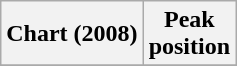<table class="wikitable sortable plainrowheaders" style="text-align:center">
<tr>
<th scope="col">Chart (2008)</th>
<th scope="col">Peak<br>position</th>
</tr>
<tr>
</tr>
</table>
